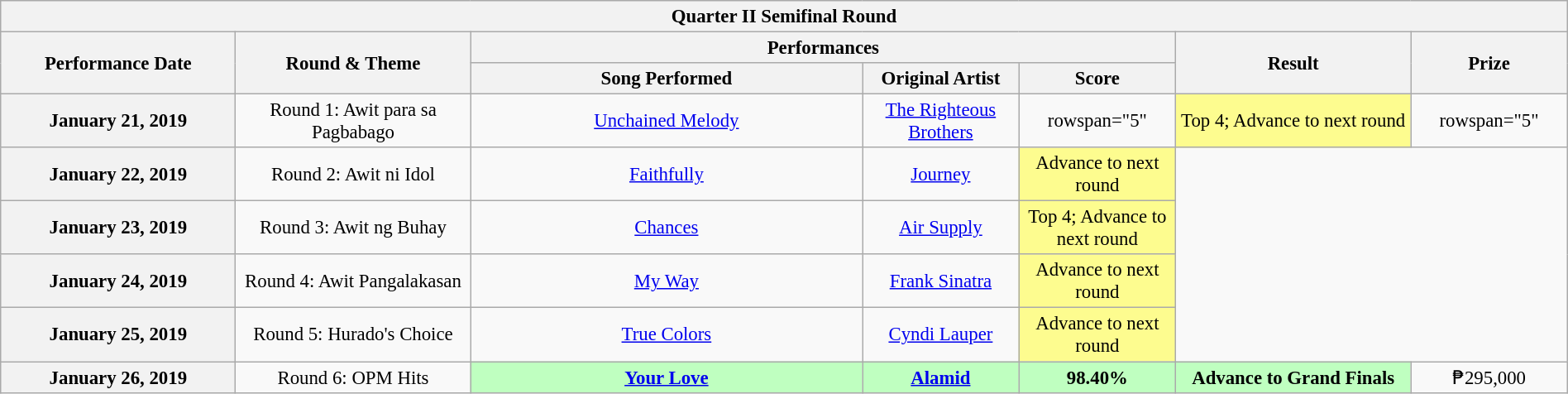<table class="wikitable mw-collapsible mw-collapsed" style="text-align:center;width:100%;font-size:95%;">
<tr>
<th colspan="7">Quarter II Semifinal Round</th>
</tr>
<tr>
<th rowspan="2" width="15%">Performance Date</th>
<th rowspan="2" width="15%">Round & Theme</th>
<th colspan="3">Performances</th>
<th rowspan="2" width="15%">Result</th>
<th rowspan="2" width="10%">Prize</th>
</tr>
<tr>
<th width="25%">Song Performed</th>
<th width="10%">Original Artist</th>
<th width="10%">Score</th>
</tr>
<tr>
<th>January 21, 2019</th>
<td>Round 1: Awit para sa Pagbabago</td>
<td><a href='#'>Unchained Melody</a></td>
<td><a href='#'>The Righteous Brothers</a></td>
<td>rowspan="5" </td>
<td style="background-color:#FDFC8F">Top 4; Advance to next round</td>
<td>rowspan="5" </td>
</tr>
<tr>
<th>January 22, 2019</th>
<td>Round 2: Awit ni Idol</td>
<td><a href='#'>Faithfully</a></td>
<td><a href='#'>Journey</a></td>
<td style="background-color:#FDFC8F">Advance to next round</td>
</tr>
<tr>
<th>January 23, 2019</th>
<td>Round 3: Awit ng Buhay</td>
<td><a href='#'>Chances</a></td>
<td><a href='#'>Air Supply</a></td>
<td style="background-color:#FDFC8F">Top 4; Advance to next round</td>
</tr>
<tr>
<th>January 24, 2019</th>
<td>Round 4: Awit Pangalakasan</td>
<td><a href='#'>My Way</a></td>
<td><a href='#'>Frank Sinatra</a></td>
<td style="background-color:#FDFC8F">Advance to next round</td>
</tr>
<tr>
<th>January 25, 2019</th>
<td>Round 5: Hurado's Choice</td>
<td><a href='#'>True Colors</a></td>
<td><a href='#'>Cyndi Lauper</a></td>
<td style="background-color:#FDFC8F">Advance to next round</td>
</tr>
<tr>
<th>January 26, 2019</th>
<td>Round 6: OPM Hits</td>
<td style="background-color:#BFFFC0"><strong><a href='#'>Your Love</a></strong></td>
<td style="background-color:#BFFFC0"><a href='#'><strong>Alamid</strong></a></td>
<td style="background-color:#BFFFC0"><strong>98.40%</strong></td>
<td style="background-color:#BFFFC0"><strong>Advance to Grand Finals</strong></td>
<td>₱295,000</td>
</tr>
</table>
